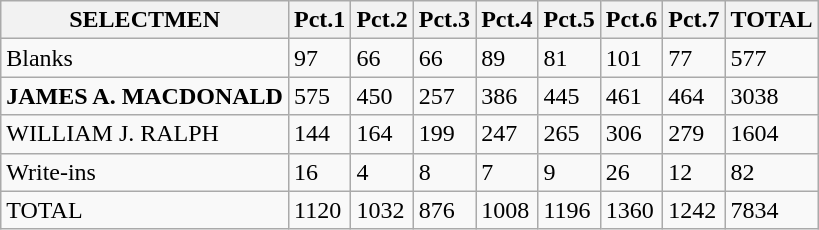<table class="wikitable">
<tr>
<th>SELECTMEN</th>
<th>Pct.1</th>
<th>Pct.2</th>
<th>Pct.3</th>
<th>Pct.4</th>
<th>Pct.5</th>
<th>Pct.6</th>
<th>Pct.7</th>
<th>TOTAL</th>
</tr>
<tr>
<td>Blanks</td>
<td>97</td>
<td>66</td>
<td>66</td>
<td>89</td>
<td>81</td>
<td>101</td>
<td>77</td>
<td>577</td>
</tr>
<tr>
<td><strong>JAMES A. MACDONALD</strong></td>
<td>575</td>
<td>450</td>
<td>257</td>
<td>386</td>
<td>445</td>
<td>461</td>
<td>464</td>
<td>3038</td>
</tr>
<tr>
<td>WILLIAM J. RALPH</td>
<td>144</td>
<td>164</td>
<td>199</td>
<td>247</td>
<td>265</td>
<td>306</td>
<td>279</td>
<td>1604</td>
</tr>
<tr>
<td>Write-ins</td>
<td>16</td>
<td>4</td>
<td>8</td>
<td>7</td>
<td>9</td>
<td>26</td>
<td>12</td>
<td>82</td>
</tr>
<tr>
<td>TOTAL</td>
<td>1120</td>
<td>1032</td>
<td>876</td>
<td>1008</td>
<td>1196</td>
<td>1360</td>
<td>1242</td>
<td>7834</td>
</tr>
</table>
